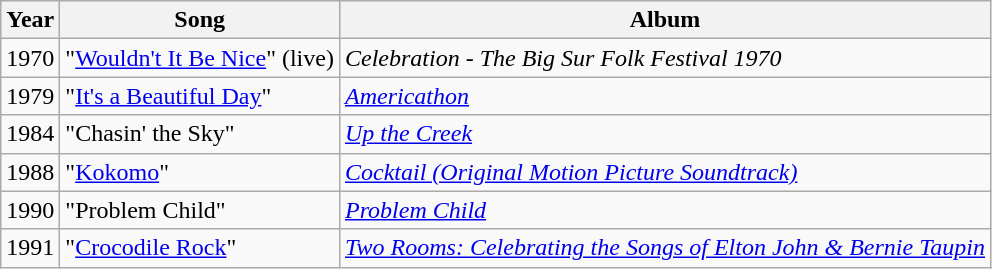<table class="wikitable">
<tr>
<th>Year</th>
<th>Song</th>
<th>Album</th>
</tr>
<tr>
<td>1970</td>
<td>"<a href='#'>Wouldn't It Be Nice</a>" (live)</td>
<td><em>Celebration - The Big Sur Folk Festival 1970</em></td>
</tr>
<tr>
<td>1979</td>
<td>"<a href='#'>It's a Beautiful Day</a>"</td>
<td><em><a href='#'>Americathon</a></em></td>
</tr>
<tr>
<td>1984</td>
<td>"Chasin' the Sky"</td>
<td><em><a href='#'>Up the Creek</a></em></td>
</tr>
<tr>
<td>1988</td>
<td>"<a href='#'>Kokomo</a>"</td>
<td><em><a href='#'>Cocktail (Original Motion Picture Soundtrack)</a></em></td>
</tr>
<tr>
<td>1990</td>
<td>"Problem Child"</td>
<td><em><a href='#'>Problem Child</a></em></td>
</tr>
<tr>
<td>1991</td>
<td>"<a href='#'>Crocodile Rock</a>"</td>
<td><em><a href='#'>Two Rooms: Celebrating the Songs of Elton John & Bernie Taupin</a></em></td>
</tr>
</table>
